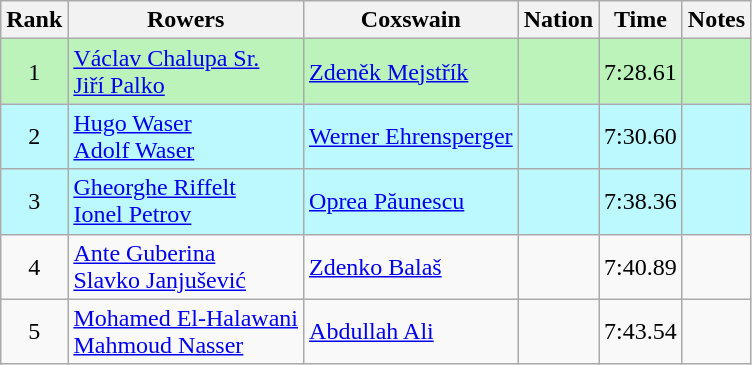<table class="wikitable sortable" style="text-align:center">
<tr>
<th>Rank</th>
<th>Rowers</th>
<th>Coxswain</th>
<th>Nation</th>
<th>Time</th>
<th>Notes</th>
</tr>
<tr bgcolor=bbf3bb>
<td>1</td>
<td align=left><a href='#'>Václav Chalupa Sr.</a> <br> <a href='#'>Jiří Palko</a></td>
<td align=left><a href='#'>Zdeněk Mejstřík</a></td>
<td align=left></td>
<td>7:28.61</td>
<td></td>
</tr>
<tr bgcolor=bbf9ff>
<td>2</td>
<td align=left><a href='#'>Hugo Waser</a> <br> <a href='#'>Adolf Waser</a></td>
<td align=left><a href='#'>Werner Ehrensperger</a></td>
<td align=left></td>
<td>7:30.60</td>
<td></td>
</tr>
<tr bgcolor=bbf9ff>
<td>3</td>
<td align=left><a href='#'>Gheorghe Riffelt</a> <br> <a href='#'>Ionel Petrov</a></td>
<td align=left><a href='#'>Oprea Păunescu</a></td>
<td align=left></td>
<td>7:38.36</td>
<td></td>
</tr>
<tr>
<td>4</td>
<td align=left><a href='#'>Ante Guberina</a> <br> <a href='#'>Slavko Janjušević</a></td>
<td align=left><a href='#'>Zdenko Balaš</a></td>
<td align=left></td>
<td>7:40.89</td>
<td></td>
</tr>
<tr>
<td>5</td>
<td align=left><a href='#'>Mohamed El-Halawani</a> <br> <a href='#'>Mahmoud Nasser</a></td>
<td align=left><a href='#'>Abdullah Ali</a></td>
<td align=left></td>
<td>7:43.54</td>
<td></td>
</tr>
</table>
